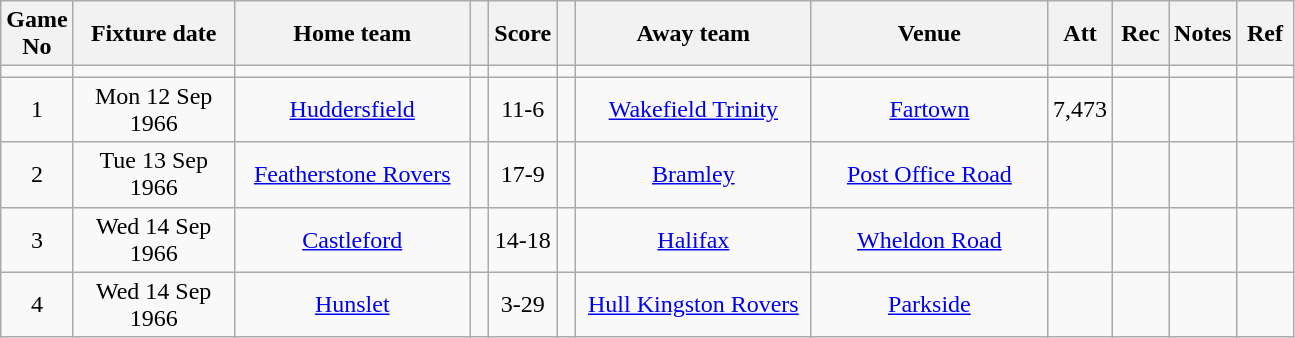<table class="wikitable" style="text-align:center;">
<tr>
<th width=20 abbr="No">Game No</th>
<th width=100 abbr="Date">Fixture date</th>
<th width=150 abbr="Home team">Home team</th>
<th width=5 abbr="space"></th>
<th width=20 abbr="Score">Score</th>
<th width=5 abbr="space"></th>
<th width=150 abbr="Away team">Away team</th>
<th width=150 abbr="Venue">Venue</th>
<th width=30 abbr="Att">Att</th>
<th width=30 abbr="Rec">Rec</th>
<th width=20 abbr="Notes">Notes</th>
<th width=30 abbr="Ref">Ref</th>
</tr>
<tr>
<td></td>
<td></td>
<td></td>
<td></td>
<td></td>
<td></td>
<td></td>
<td></td>
<td></td>
<td></td>
<td></td>
</tr>
<tr>
<td>1</td>
<td>Mon 12 Sep 1966</td>
<td><a href='#'>Huddersfield</a></td>
<td></td>
<td>11-6</td>
<td></td>
<td><a href='#'>Wakefield Trinity</a></td>
<td><a href='#'>Fartown</a></td>
<td>7,473</td>
<td></td>
<td></td>
<td></td>
</tr>
<tr>
<td>2</td>
<td>Tue 13 Sep 1966</td>
<td><a href='#'>Featherstone Rovers</a></td>
<td></td>
<td>17-9</td>
<td></td>
<td><a href='#'>Bramley</a></td>
<td><a href='#'>Post Office Road</a></td>
<td></td>
<td></td>
<td></td>
<td></td>
</tr>
<tr>
<td>3</td>
<td>Wed 14 Sep 1966</td>
<td><a href='#'>Castleford</a></td>
<td></td>
<td>14-18</td>
<td></td>
<td><a href='#'>Halifax</a></td>
<td><a href='#'>Wheldon Road</a></td>
<td></td>
<td></td>
<td></td>
<td></td>
</tr>
<tr>
<td>4</td>
<td>Wed 14 Sep 1966</td>
<td><a href='#'>Hunslet</a></td>
<td></td>
<td>3-29</td>
<td></td>
<td><a href='#'>Hull Kingston Rovers</a></td>
<td><a href='#'>Parkside</a></td>
<td></td>
<td></td>
<td></td>
<td></td>
</tr>
</table>
